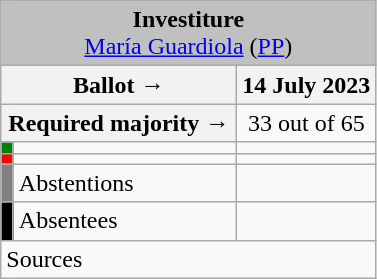<table class="wikitable" style="text-align:center;">
<tr>
<td colspan="3" align="center" bgcolor="#C0C0C0"><strong>Investiture</strong><br><a href='#'>María Guardiola</a> (<a href='#'>PP</a>)</td>
</tr>
<tr>
<th colspan="2" width="150px">Ballot →</th>
<th>14 July 2023</th>
</tr>
<tr>
<th colspan="2">Required majority →</th>
<td>33 out of 65 </td>
</tr>
<tr>
<th width="1px" style="background:green;"></th>
<td align="left"></td>
<td></td>
</tr>
<tr>
<th style="color:inherit;background:red;"></th>
<td align="left"></td>
<td></td>
</tr>
<tr>
<th style="color:inherit;background:gray;"></th>
<td align="left"><span>Abstentions</span></td>
<td></td>
</tr>
<tr>
<th style="color:inherit;background:black;"></th>
<td align="left"><span>Absentees</span></td>
<td></td>
</tr>
<tr>
<td align="left" colspan="3">Sources</td>
</tr>
</table>
